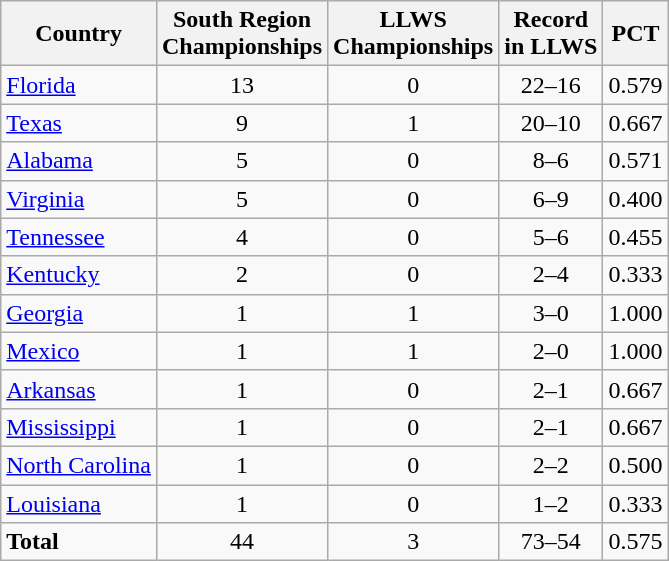<table class="wikitable">
<tr>
<th>Country</th>
<th>South Region<br>Championships</th>
<th>LLWS<br>Championships</th>
<th>Record<br>in LLWS</th>
<th>PCT</th>
</tr>
<tr>
<td> <a href='#'>Florida</a></td>
<td align=center>13</td>
<td align=center>0</td>
<td align=center>22–16</td>
<td align=center>0.579</td>
</tr>
<tr>
<td> <a href='#'>Texas</a></td>
<td align=center>9</td>
<td align=center>1</td>
<td align=center>20–10</td>
<td align=center>0.667</td>
</tr>
<tr>
<td> <a href='#'>Alabama</a></td>
<td align=center>5</td>
<td align=center>0</td>
<td align=center>8–6</td>
<td align=center>0.571</td>
</tr>
<tr>
<td> <a href='#'>Virginia</a></td>
<td align=center>5</td>
<td align=center>0</td>
<td align=center>6–9</td>
<td align=center>0.400</td>
</tr>
<tr>
<td> <a href='#'>Tennessee</a></td>
<td align=center>4</td>
<td align=center>0</td>
<td align=center>5–6</td>
<td align=center>0.455</td>
</tr>
<tr>
<td> <a href='#'>Kentucky</a></td>
<td align=center>2</td>
<td align=center>0</td>
<td align=center>2–4</td>
<td align=center>0.333</td>
</tr>
<tr>
<td> <a href='#'>Georgia</a></td>
<td align=center>1</td>
<td align=center>1</td>
<td align=center>3–0</td>
<td align=center>1.000</td>
</tr>
<tr>
<td> <a href='#'>Mexico</a></td>
<td align=center>1</td>
<td align=center>1</td>
<td align=center>2–0</td>
<td align=center>1.000</td>
</tr>
<tr>
<td> <a href='#'>Arkansas</a></td>
<td align=center>1</td>
<td align=center>0</td>
<td align=center>2–1</td>
<td align=center>0.667</td>
</tr>
<tr>
<td> <a href='#'>Mississippi</a></td>
<td align=center>1</td>
<td align=center>0</td>
<td align=center>2–1</td>
<td align=center>0.667</td>
</tr>
<tr>
<td> <a href='#'>North Carolina</a></td>
<td align=center>1</td>
<td align=center>0</td>
<td align=center>2–2</td>
<td align=center>0.500</td>
</tr>
<tr>
<td> <a href='#'>Louisiana</a></td>
<td align=center>1</td>
<td align=center>0</td>
<td align=center>1–2</td>
<td align=center>0.333</td>
</tr>
<tr>
<td><strong>Total</strong></td>
<td align=center>44</td>
<td align=center>3</td>
<td align=center>73–54</td>
<td align=center>0.575</td>
</tr>
</table>
